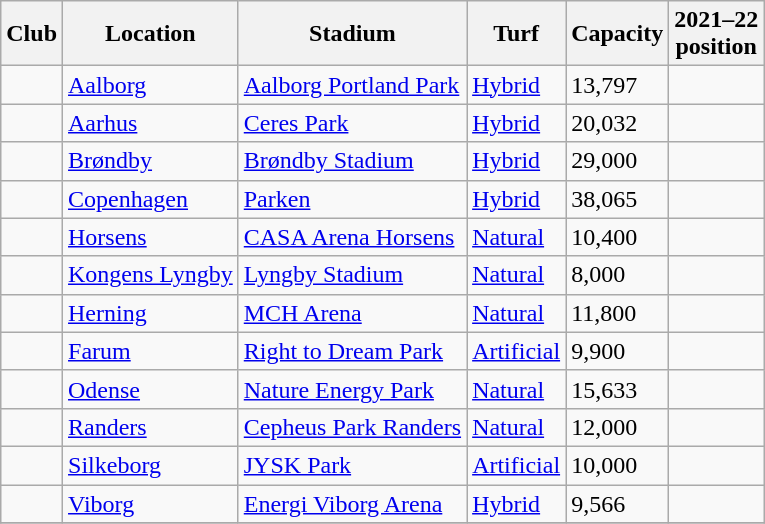<table class="wikitable sortable">
<tr>
<th>Club</th>
<th>Location</th>
<th>Stadium</th>
<th>Turf</th>
<th>Capacity</th>
<th>2021–22<br>position</th>
</tr>
<tr>
<td></td>
<td><a href='#'>Aalborg</a></td>
<td><a href='#'>Aalborg Portland Park</a></td>
<td><a href='#'>Hybrid</a></td>
<td>13,797</td>
<td></td>
</tr>
<tr>
<td></td>
<td><a href='#'>Aarhus</a></td>
<td><a href='#'>Ceres Park</a></td>
<td><a href='#'>Hybrid</a></td>
<td>20,032</td>
<td></td>
</tr>
<tr>
<td></td>
<td><a href='#'>Brøndby</a></td>
<td><a href='#'>Brøndby Stadium</a></td>
<td><a href='#'>Hybrid</a></td>
<td>29,000</td>
<td></td>
</tr>
<tr>
<td></td>
<td><a href='#'>Copenhagen</a></td>
<td><a href='#'>Parken</a></td>
<td><a href='#'>Hybrid</a></td>
<td>38,065</td>
<td></td>
</tr>
<tr>
<td></td>
<td><a href='#'>Horsens</a></td>
<td><a href='#'>CASA Arena Horsens</a></td>
<td><a href='#'>Natural</a></td>
<td>10,400</td>
<td></td>
</tr>
<tr>
<td></td>
<td><a href='#'>Kongens Lyngby</a></td>
<td><a href='#'>Lyngby Stadium</a></td>
<td><a href='#'>Natural</a></td>
<td>8,000</td>
<td></td>
</tr>
<tr>
<td></td>
<td><a href='#'>Herning</a></td>
<td><a href='#'>MCH Arena</a></td>
<td><a href='#'>Natural</a></td>
<td>11,800</td>
<td></td>
</tr>
<tr>
<td></td>
<td><a href='#'>Farum</a></td>
<td><a href='#'>Right to Dream Park</a></td>
<td><a href='#'>Artificial</a></td>
<td>9,900</td>
<td></td>
</tr>
<tr>
<td></td>
<td><a href='#'>Odense</a></td>
<td><a href='#'>Nature Energy Park</a></td>
<td><a href='#'>Natural</a></td>
<td>15,633</td>
<td></td>
</tr>
<tr>
<td></td>
<td><a href='#'>Randers</a></td>
<td><a href='#'>Cepheus Park Randers</a></td>
<td><a href='#'>Natural</a></td>
<td>12,000</td>
<td></td>
</tr>
<tr>
<td></td>
<td><a href='#'>Silkeborg</a></td>
<td><a href='#'>JYSK Park</a></td>
<td><a href='#'>Artificial</a></td>
<td>10,000</td>
<td></td>
</tr>
<tr>
<td></td>
<td><a href='#'>Viborg</a></td>
<td><a href='#'>Energi Viborg Arena</a></td>
<td><a href='#'>Hybrid</a></td>
<td>9,566</td>
<td></td>
</tr>
<tr>
</tr>
</table>
